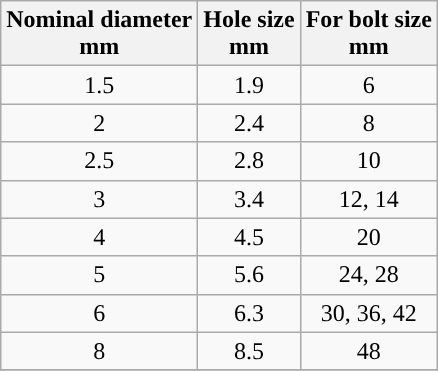<table class="wikitable" style="text-align: center">
<tr>
<th>Nominal diameter<br> mm</th>
<th>Hole size<br> mm</th>
<th>For bolt size<br> mm</th>
</tr>
<tr>
<td>1.5</td>
<td>1.9</td>
<td>6</td>
</tr>
<tr>
<td>2</td>
<td>2.4</td>
<td>8</td>
</tr>
<tr>
<td>2.5</td>
<td>2.8</td>
<td>10</td>
</tr>
<tr>
<td>3</td>
<td>3.4</td>
<td>12, 14</td>
</tr>
<tr>
<td>4</td>
<td>4.5</td>
<td>20</td>
</tr>
<tr>
<td>5</td>
<td>5.6</td>
<td>24, 28</td>
</tr>
<tr>
<td>6</td>
<td>6.3</td>
<td>30, 36, 42</td>
</tr>
<tr>
<td>8</td>
<td>8.5</td>
<td>48</td>
</tr>
<tr>
</tr>
</table>
